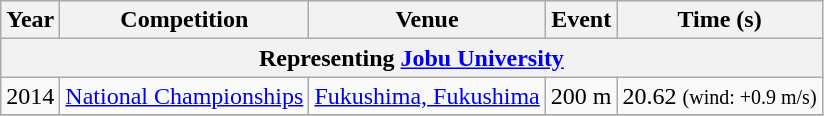<table class="wikitable sortable" style=text-align:center>
<tr>
<th>Year</th>
<th>Competition</th>
<th>Venue</th>
<th>Event</th>
<th>Time (s)</th>
</tr>
<tr>
<th colspan="6">Representing <a href='#'>Jobu University</a></th>
</tr>
<tr>
<td>2014</td>
<td><a href='#'>National Championships</a></td>
<td><a href='#'>Fukushima, Fukushima</a></td>
<td>200 m</td>
<td>20.62 <small>(wind: +0.9 m/s)</small></td>
</tr>
<tr>
</tr>
</table>
